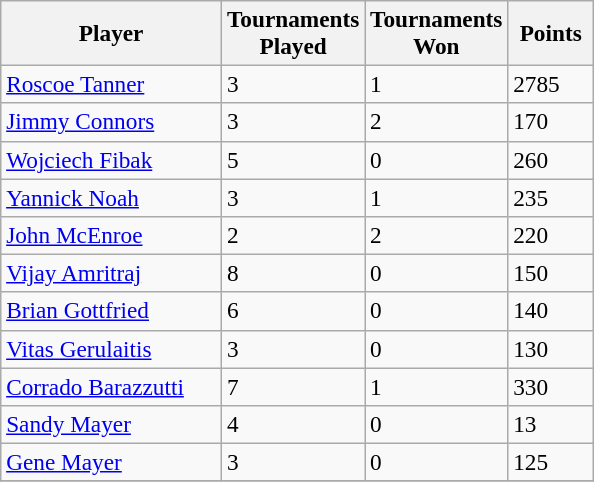<table class="sortable wikitable" style=font-size:97%>
<tr>
<th width=140>Player</th>
<th width=70>Tournaments Played</th>
<th width=70>Tournaments Won</th>
<th width=50>Points</th>
</tr>
<tr>
<td> <a href='#'>Roscoe Tanner</a></td>
<td>3</td>
<td>1</td>
<td>2785</td>
</tr>
<tr>
<td> <a href='#'>Jimmy Connors</a></td>
<td>3</td>
<td>2</td>
<td>170</td>
</tr>
<tr>
<td> <a href='#'>Wojciech Fibak</a></td>
<td>5</td>
<td>0</td>
<td>260</td>
</tr>
<tr>
<td> <a href='#'>Yannick Noah</a></td>
<td>3</td>
<td>1</td>
<td>235</td>
</tr>
<tr>
<td> <a href='#'>John McEnroe</a></td>
<td>2</td>
<td>2</td>
<td>220</td>
</tr>
<tr>
<td> <a href='#'>Vijay Amritraj</a></td>
<td>8</td>
<td>0</td>
<td>150</td>
</tr>
<tr>
<td> <a href='#'>Brian Gottfried</a></td>
<td>6</td>
<td>0</td>
<td>140</td>
</tr>
<tr>
<td> <a href='#'>Vitas Gerulaitis</a></td>
<td>3</td>
<td>0</td>
<td>130</td>
</tr>
<tr>
<td> <a href='#'>Corrado Barazzutti</a></td>
<td>7</td>
<td>1</td>
<td>330</td>
</tr>
<tr>
<td> <a href='#'>Sandy Mayer</a></td>
<td>4</td>
<td>0</td>
<td>13</td>
</tr>
<tr>
<td> <a href='#'>Gene Mayer</a></td>
<td>3</td>
<td>0</td>
<td>125</td>
</tr>
<tr>
</tr>
</table>
